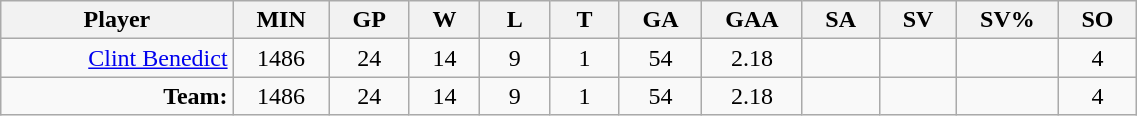<table class="wikitable sortable" width="60%">
<tr>
<th bgcolor="#DDDDFF" width="10%">Player</th>
<th width="3%" bgcolor="#DDDDFF">MIN</th>
<th width="3%" bgcolor="#DDDDFF">GP</th>
<th width="3%" bgcolor="#DDDDFF">W</th>
<th width="3%" bgcolor="#DDDDFF">L</th>
<th width="3%" bgcolor="#DDDDFF">T</th>
<th width="3%" bgcolor="#DDDDFF">GA</th>
<th width="3%" bgcolor="#DDDDFF">GAA</th>
<th width="3%" bgcolor="#DDDDFF">SA</th>
<th width="3%" bgcolor="#DDDDFF">SV</th>
<th width="3%" bgcolor="#DDDDFF">SV%</th>
<th width="3%" bgcolor="#DDDDFF">SO</th>
</tr>
<tr align="center">
<td align="right"><a href='#'>Clint Benedict</a></td>
<td>1486</td>
<td>24</td>
<td>14</td>
<td>9</td>
<td>1</td>
<td>54</td>
<td>2.18</td>
<td></td>
<td></td>
<td></td>
<td>4</td>
</tr>
<tr align="center">
<td align="right"><strong>Team:</strong></td>
<td>1486</td>
<td>24</td>
<td>14</td>
<td>9</td>
<td>1</td>
<td>54</td>
<td>2.18</td>
<td></td>
<td></td>
<td></td>
<td>4</td>
</tr>
</table>
